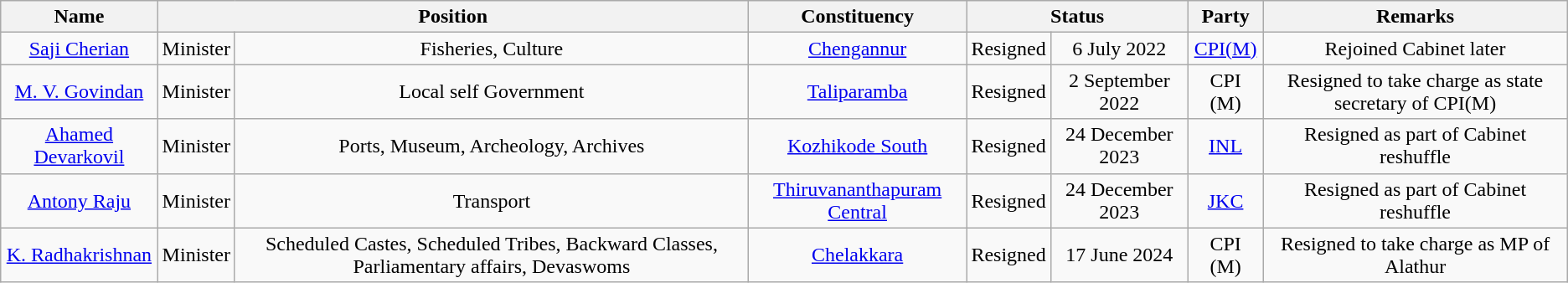<table class="wikitable" style="text-align:center" style="font-size: 82%;">
<tr>
<th colspan=""><strong>Name</strong></th>
<th colspan="2" scope="col"><strong>Position</strong></th>
<th><strong>Constituency</strong></th>
<th colspan="2" scope="col"><strong>Status</strong></th>
<th><strong>Party</strong></th>
<th>Remarks</th>
</tr>
<tr>
<td><a href='#'>Saji Cherian</a></td>
<td>Minister</td>
<td>Fisheries, Culture</td>
<td><a href='#'>Chengannur</a></td>
<td>Resigned</td>
<td>6 July 2022</td>
<td><a href='#'>CPI(M)</a></td>
<td>Rejoined Cabinet later</td>
</tr>
<tr>
<td><a href='#'>M. V. Govindan</a></td>
<td>Minister</td>
<td>Local self Government</td>
<td><a href='#'>Taliparamba</a></td>
<td>Resigned</td>
<td>2 September 2022</td>
<td>CPI (M)</td>
<td>Resigned to take charge as state secretary of CPI(M)</td>
</tr>
<tr>
<td><a href='#'>Ahamed Devarkovil</a></td>
<td>Minister</td>
<td>Ports, Museum, Archeology, Archives</td>
<td><a href='#'>Kozhikode South</a></td>
<td>Resigned</td>
<td>24 December 2023</td>
<td><a href='#'>INL</a></td>
<td>Resigned as part of Cabinet reshuffle</td>
</tr>
<tr>
<td><a href='#'>Antony Raju</a></td>
<td>Minister</td>
<td>Transport</td>
<td><a href='#'>Thiruvananthapuram Central</a></td>
<td>Resigned</td>
<td>24 December 2023</td>
<td><a href='#'>JKC</a></td>
<td>Resigned as part of Cabinet reshuffle</td>
</tr>
<tr>
<td><a href='#'>K. Radhakrishnan</a></td>
<td>Minister</td>
<td>Scheduled Castes, Scheduled Tribes, Backward Classes, Parliamentary affairs, Devaswoms</td>
<td><a href='#'>Chelakkara</a></td>
<td>Resigned</td>
<td>17 June 2024</td>
<td>CPI (M)</td>
<td>Resigned to take charge as MP of Alathur</td>
</tr>
</table>
